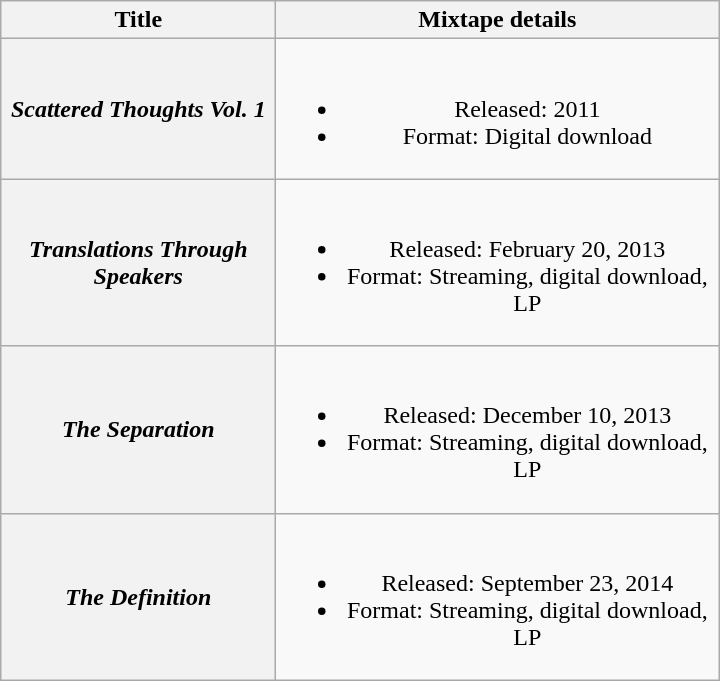<table class="wikitable plainrowheaders" style="text-align:center;">
<tr>
<th scope="col" style="width:11em;">Title</th>
<th scope="col" style="width:18em;">Mixtape details</th>
</tr>
<tr>
<th scope="row"><em>Scattered Thoughts Vol. 1</em></th>
<td><br><ul><li>Released: 2011</li><li>Format: Digital download</li></ul></td>
</tr>
<tr>
<th scope="row"><em>Translations Through Speakers</em></th>
<td><br><ul><li>Released: February 20, 2013</li><li>Format: Streaming, digital download, LP</li></ul></td>
</tr>
<tr>
<th scope="row"><em>The Separation</em></th>
<td><br><ul><li>Released: December 10, 2013</li><li>Format: Streaming, digital download, LP</li></ul></td>
</tr>
<tr>
<th scope="row"><em>The Definition</em></th>
<td><br><ul><li>Released: September 23, 2014</li><li>Format: Streaming, digital download, LP</li></ul></td>
</tr>
</table>
